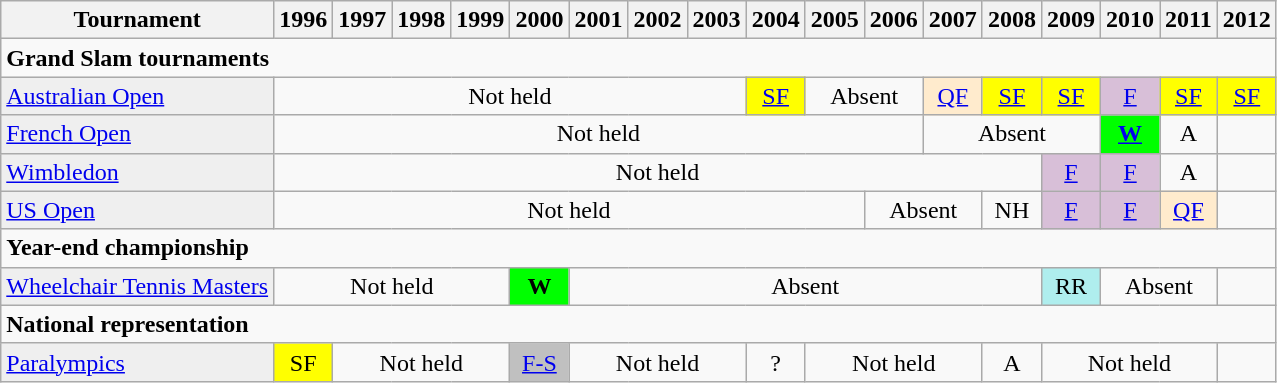<table class="wikitable">
<tr>
<th>Tournament</th>
<th>1996</th>
<th>1997</th>
<th>1998</th>
<th>1999</th>
<th>2000</th>
<th>2001</th>
<th>2002</th>
<th>2003</th>
<th>2004</th>
<th>2005</th>
<th>2006</th>
<th>2007</th>
<th>2008</th>
<th>2009</th>
<th>2010</th>
<th>2011</th>
<th>2012</th>
</tr>
<tr>
<td colspan="18"><strong>Grand Slam tournaments</strong></td>
</tr>
<tr>
<td style="background:#efefef;"><a href='#'>Australian Open</a></td>
<td colspan="8" style="text-align:center;">Not held</td>
<td style="background:yellow" align="center"><a href='#'>SF</a></td>
<td colspan="2" align="center">Absent</td>
<td style="background:#ffebcd;" align="center"><a href='#'>QF</a></td>
<td style="background:yellow" align="center"><a href='#'>SF</a></td>
<td style="background:yellow;" align="center"><a href='#'>SF</a></td>
<td style="background:#D8BFD8;" align="center"><a href='#'>F</a></td>
<td style="background:yellow;" align="center"><a href='#'>SF</a></td>
<td style="background:yellow;" align="center"><a href='#'>SF</a></td>
</tr>
<tr>
<td style="background:#efefef; text-align:left;"><a href='#'>French Open</a></td>
<td colspan="11" style="text-align:center;">Not held</td>
<td colspan="3" align="center">Absent</td>
<td style="background:#00ff00" align="center"><strong><a href='#'>W</a></strong></td>
<td align="center">A</td>
<td align="center"></td>
</tr>
<tr>
<td style="background:#efefef; text-align:left;"><a href='#'>Wimbledon</a></td>
<td colspan="13" style="text-align:center;">Not held</td>
<td style="background:#D8BFD8;" align="center"><a href='#'>F</a></td>
<td style="background:#D8BFD8;" align="center"><a href='#'>F</a></td>
<td align="center">A</td>
<td align="center"></td>
</tr>
<tr>
<td style="background:#efefef; text-align:left;"><a href='#'>US Open</a></td>
<td colspan="10" style="text-align:center;">Not held</td>
<td colspan="2" align="center">Absent</td>
<td align="center">NH</td>
<td style="background:#D8BFD8;" align="center"><a href='#'>F</a></td>
<td style="background:#D8BFD8;" align="center"><a href='#'>F</a></td>
<td style="background:#ffebcd;" align="center"><a href='#'>QF</a></td>
<td align="center"></td>
</tr>
<tr>
<td colspan="18"><strong>Year-end championship</strong></td>
</tr>
<tr>
<td style="background:#efefef;"><a href='#'>Wheelchair Tennis Masters</a></td>
<td colspan="4" style="text-align:center;">Not held</td>
<td style="background:#00ff00" align="center"><strong>W</strong></td>
<td colspan="8" style="text-align:center;">Absent</td>
<td style="background:#afeeee; text-align:center;">RR</td>
<td colspan="2" style="text-align:center;">Absent</td>
<td style="text-align:center;"></td>
</tr>
<tr>
<td colspan="18"><strong>National representation</strong></td>
</tr>
<tr>
<td style="background:#efefef;"><a href='#'>Paralympics</a></td>
<td style="background:yellow; text-align:center;">SF</td>
<td colspan="3" style="text-align:center;">Not held</td>
<td style="text-align:center; background:silver;"><a href='#'>F-S</a></td>
<td colspan="3" style="text-align:center;">Not held</td>
<td style="text-align:center;">?</td>
<td colspan="3" style="text-align:center;">Not held</td>
<td style="text-align:center;">A</td>
<td colspan="3" style="text-align:center;">Not held</td>
<td style="text-align:center;"></td>
</tr>
</table>
